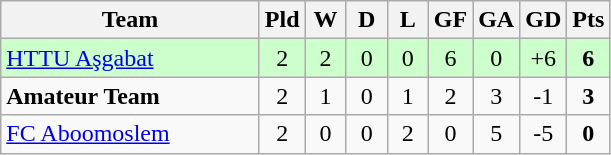<table class="wikitable" style="text-align: center;">
<tr>
<th width=165>Team</th>
<th width=20>Pld</th>
<th width=20>W</th>
<th width=20>D</th>
<th width=20>L</th>
<th width=20>GF</th>
<th width=20>GA</th>
<th width=20>GD</th>
<th width=20>Pts</th>
</tr>
<tr bgcolor="#ccffcc">
<td align=left> <a href='#'>HTTU Aşgabat</a></td>
<td>2</td>
<td>2</td>
<td>0</td>
<td>0</td>
<td>6</td>
<td>0</td>
<td>+6</td>
<td><strong>6</strong></td>
</tr>
<tr>
<td align=left><strong>Amateur Team</strong></td>
<td>2</td>
<td>1</td>
<td>0</td>
<td>1</td>
<td>2</td>
<td>3</td>
<td>-1</td>
<td><strong>3</strong></td>
</tr>
<tr>
<td align=left> <a href='#'>FC Aboomoslem</a></td>
<td>2</td>
<td>0</td>
<td>0</td>
<td>2</td>
<td>0</td>
<td>5</td>
<td>-5</td>
<td><strong>0</strong></td>
</tr>
</table>
